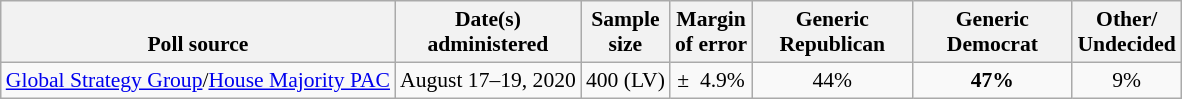<table class="wikitable" style="font-size:90%;text-align:center;">
<tr valign=bottom>
<th>Poll source</th>
<th>Date(s)<br>administered</th>
<th>Sample<br>size</th>
<th>Margin<br>of error</th>
<th style="width:100px;">Generic<br>Republican</th>
<th style="width:100px;">Generic<br>Democrat</th>
<th>Other/<br>Undecided</th>
</tr>
<tr>
<td style="text-align:left;"><a href='#'>Global Strategy Group</a>/<a href='#'>House Majority PAC</a></td>
<td>August 17–19, 2020</td>
<td>400 (LV)</td>
<td>±  4.9%</td>
<td>44%</td>
<td><strong>47%</strong></td>
<td>9%</td>
</tr>
</table>
